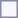<table style="border:1px solid #8888aa; background:#f7f8ff; padding:5px; font-size:95%; margin:0 12px 12px 0;" style="margin:auto; width:100%;">
</table>
